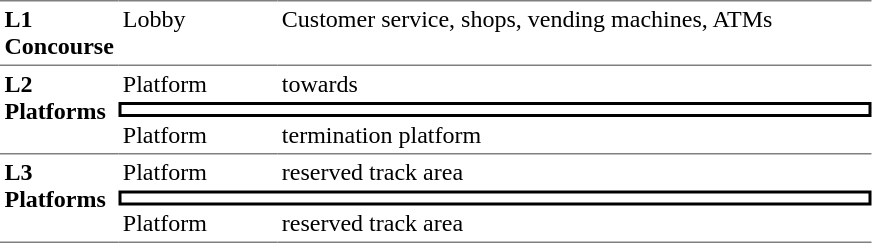<table table border=0 cellspacing=0 cellpadding=3>
<tr>
<td style="border-bottom:solid 1px gray; border-top:solid 1px gray;" valign=top width=50><strong>L1<br>Concourse</strong></td>
<td style="border-bottom:solid 1px gray; border-top:solid 1px gray;" valign=top width=100>Lobby</td>
<td style="border-bottom:solid 1px gray; border-top:solid 1px gray;" valign=top width=390>Customer service, shops, vending machines, ATMs</td>
</tr>
<tr>
<td style="border-bottom:solid 1px gray;" rowspan=3 valign=top><strong>L2<br>Platforms</strong></td>
<td>Platform </td>
<td>  towards  </td>
</tr>
<tr>
<td style="border-top:solid 2px black;border-bottom:solid 2px black;border-left:solid 2px black;border-right:solid 2px black;text-align:center;" colspan=2></td>
</tr>
<tr>
<td style="border-bottom:solid 1px gray;" width=100 valign=top>Platform </td>
<td style="border-bottom:solid 1px gray;" width=390 valign=top> termination platform </td>
</tr>
<tr>
<td style="border-bottom:solid 1px gray;" rowspan=3 valign=top><strong>L3<br>Platforms</strong></td>
<td>Platform</td>
<td> reserved track area</td>
</tr>
<tr>
<td style="border-top:solid 2px black;border-bottom:solid 2px black;border-left:solid 2px black;border-right:solid 2px black;text-align:center;" colspan=2></td>
</tr>
<tr>
<td style="border-bottom:solid 1px gray;" width=100 valign=top>Platform</td>
<td style="border-bottom:solid 1px gray;" width=390 valign=top> reserved track area</td>
</tr>
</table>
